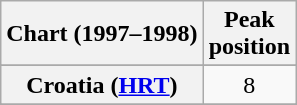<table class="wikitable sortable plainrowheaders">
<tr>
<th align="left">Chart (1997–1998)</th>
<th align="left">Peak<br>position</th>
</tr>
<tr>
</tr>
<tr>
</tr>
<tr>
</tr>
<tr>
</tr>
<tr>
<th scope="row">Croatia (<a href='#'>HRT</a>)</th>
<td align="center">8</td>
</tr>
<tr>
</tr>
<tr>
</tr>
<tr>
</tr>
<tr>
</tr>
<tr>
</tr>
<tr>
</tr>
<tr>
</tr>
<tr>
</tr>
<tr>
</tr>
<tr>
</tr>
<tr>
</tr>
<tr>
</tr>
<tr>
</tr>
<tr>
</tr>
<tr>
</tr>
</table>
